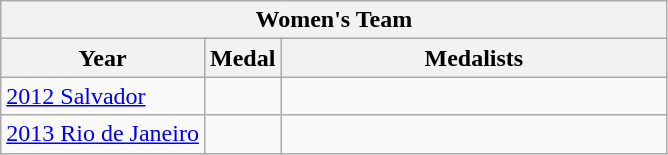<table class="wikitable" style="text-align: center;">
<tr>
<th colspan=3>Women's Team</th>
</tr>
<tr>
<th>Year</th>
<th>Medal</th>
<th width=250>Medalists</th>
</tr>
<tr>
<td align=left> <a href='#'>2012 Salvador</a></td>
<td></td>
<td></td>
</tr>
<tr>
<td align=left> <a href='#'>2013 Rio de Janeiro</a></td>
<td></td>
<td></td>
</tr>
</table>
